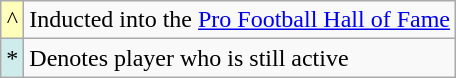<table class="wikitable">
<tr>
<td style="text-align:center; background:#ffb;">^</td>
<td>Inducted into the <a href='#'>Pro Football Hall of Fame</a></td>
</tr>
<tr>
<td style="text-align:center; background:#cfecec;">*</td>
<td>Denotes player who is still active</td>
</tr>
</table>
